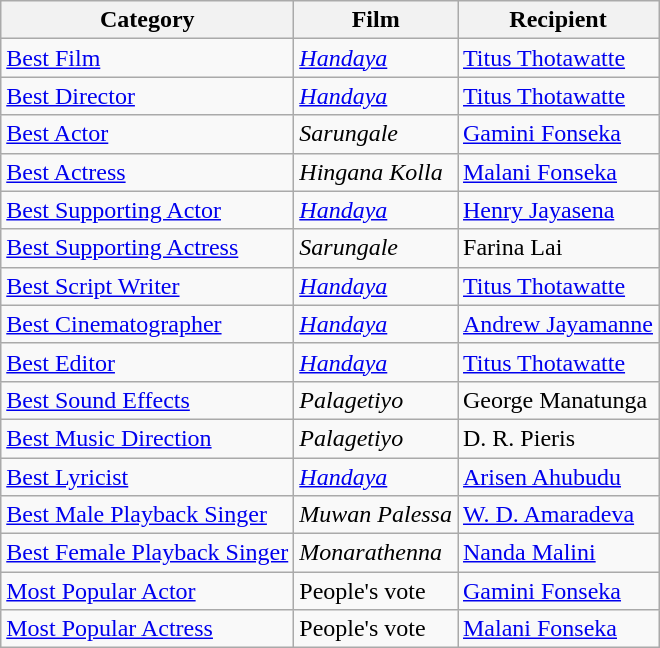<table class="wikitable plainrowheaders sortable">
<tr>
<th scope="col">Category</th>
<th scope="col">Film</th>
<th scope="col">Recipient</th>
</tr>
<tr>
<td><a href='#'>Best Film</a></td>
<td><em><a href='#'>Handaya</a></em></td>
<td><a href='#'>Titus Thotawatte</a></td>
</tr>
<tr>
<td><a href='#'>Best Director</a></td>
<td><em><a href='#'>Handaya</a></em></td>
<td><a href='#'>Titus Thotawatte</a></td>
</tr>
<tr>
<td><a href='#'>Best Actor</a></td>
<td><em>Sarungale</em></td>
<td><a href='#'>Gamini Fonseka</a></td>
</tr>
<tr>
<td><a href='#'>Best Actress</a></td>
<td><em>Hingana Kolla</em></td>
<td><a href='#'>Malani Fonseka</a></td>
</tr>
<tr>
<td><a href='#'>Best Supporting Actor</a></td>
<td><em><a href='#'>Handaya</a></em></td>
<td><a href='#'>Henry Jayasena</a></td>
</tr>
<tr>
<td><a href='#'>Best Supporting Actress</a></td>
<td><em>Sarungale</em></td>
<td>Farina Lai</td>
</tr>
<tr>
<td><a href='#'>Best Script Writer</a></td>
<td><em><a href='#'>Handaya</a></em></td>
<td><a href='#'>Titus Thotawatte</a></td>
</tr>
<tr>
<td><a href='#'>Best Cinematographer</a></td>
<td><em><a href='#'>Handaya</a></em></td>
<td><a href='#'>Andrew Jayamanne</a></td>
</tr>
<tr>
<td><a href='#'>Best Editor</a></td>
<td><em><a href='#'>Handaya</a></em></td>
<td><a href='#'>Titus Thotawatte</a></td>
</tr>
<tr>
<td><a href='#'>Best Sound Effects</a></td>
<td><em>Palagetiyo</em></td>
<td>George Manatunga</td>
</tr>
<tr>
<td><a href='#'>Best Music Direction</a></td>
<td><em>Palagetiyo</em></td>
<td>D. R. Pieris</td>
</tr>
<tr>
<td><a href='#'>Best Lyricist</a></td>
<td><em><a href='#'>Handaya</a></em></td>
<td><a href='#'>Arisen Ahubudu</a></td>
</tr>
<tr>
<td><a href='#'>Best Male Playback Singer</a></td>
<td><em>Muwan Palessa</em></td>
<td><a href='#'>W. D. Amaradeva</a></td>
</tr>
<tr>
<td><a href='#'>Best Female Playback Singer</a></td>
<td><em>Monarathenna</em></td>
<td><a href='#'>Nanda Malini</a></td>
</tr>
<tr>
<td><a href='#'>Most Popular Actor</a></td>
<td>People's vote</td>
<td><a href='#'>Gamini Fonseka</a></td>
</tr>
<tr>
<td><a href='#'>Most Popular Actress</a></td>
<td>People's vote</td>
<td><a href='#'>Malani Fonseka</a></td>
</tr>
</table>
